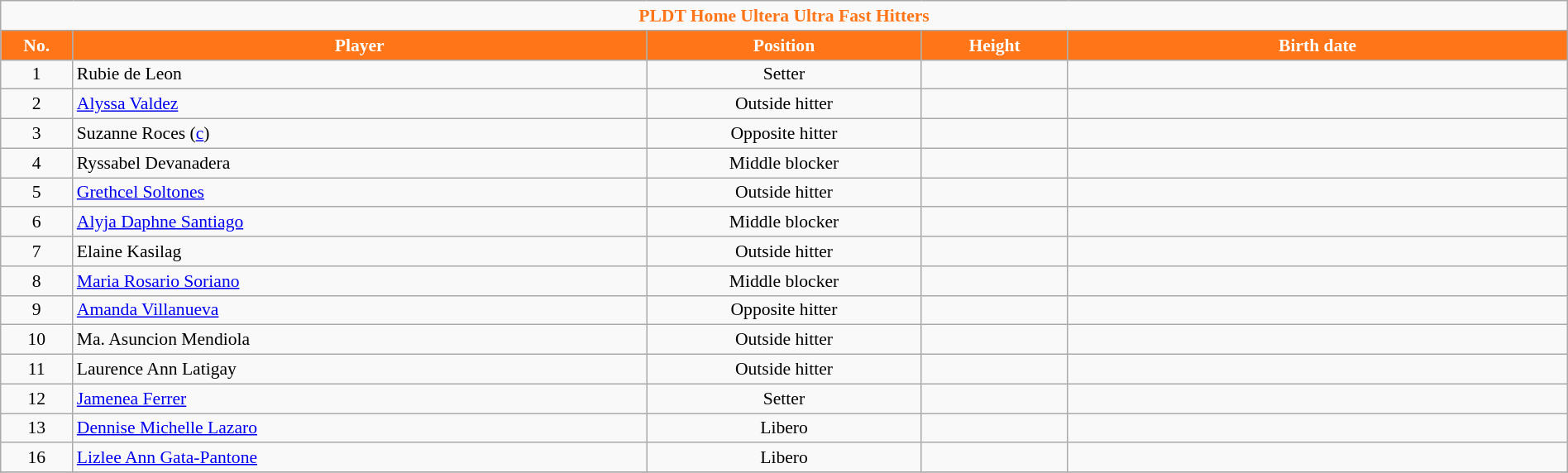<table class="wikitable sortable" style="text-align:center; width: 100%; font-size:90%;">
<tr>
<td colspan="8" style= "background:#white; color:#FF7518; text-align: center"><strong>PLDT Home Ultera Ultra Fast Hitters</strong></td>
</tr>
<tr>
<th width=3px style="background:#FF7518; color: white; text-align: center">No.</th>
<th style="width:15em; background:#FF7518; color:white;">Player</th>
<th style="width:100px; background:#FF7518; color:white;">Position</th>
<th style="width:50px; background:#FF7518; color:white">Height</th>
<th style="width:13em; background:#FF7518; color:white;">Birth date</th>
</tr>
<tr>
<td align=center>1</td>
<td align=left> Rubie de Leon</td>
<td align=center>Setter</td>
<td align=center></td>
<td align=center></td>
</tr>
<tr>
<td align=center>2</td>
<td align=left> <a href='#'>Alyssa Valdez</a></td>
<td align=center>Outside hitter</td>
<td align=center></td>
<td align=center></td>
</tr>
<tr>
<td align=center>3</td>
<td align=left> Suzanne Roces (<a href='#'>c</a>)</td>
<td align=center>Opposite hitter</td>
<td align=center></td>
<td align=center></td>
</tr>
<tr>
<td align=center>4</td>
<td align=left> Ryssabel Devanadera</td>
<td align=center>Middle blocker</td>
<td align=center></td>
<td align=center></td>
</tr>
<tr>
<td align=center>5</td>
<td align=left> <a href='#'>Grethcel Soltones</a></td>
<td align=center>Outside hitter</td>
<td align=center></td>
<td align=center></td>
</tr>
<tr>
<td align=center>6</td>
<td align=left> <a href='#'>Alyja Daphne Santiago</a></td>
<td align=center>Middle blocker</td>
<td align=center></td>
<td align=center></td>
</tr>
<tr>
<td align=center>7</td>
<td align=left> Elaine Kasilag</td>
<td align=center>Outside hitter</td>
<td align=center></td>
<td align=center></td>
</tr>
<tr>
<td align=center>8</td>
<td align=left> <a href='#'>Maria Rosario Soriano</a></td>
<td align=center>Middle blocker</td>
<td align=center></td>
<td align=center></td>
</tr>
<tr>
<td align=center>9</td>
<td align=left> <a href='#'>Amanda Villanueva</a></td>
<td align=center>Opposite hitter</td>
<td align=center></td>
<td align=center></td>
</tr>
<tr>
<td align=center>10</td>
<td align=left> Ma. Asuncion Mendiola</td>
<td align=center>Outside hitter</td>
<td align=center></td>
<td align=center></td>
</tr>
<tr>
<td align=center>11</td>
<td align=left> Laurence Ann Latigay</td>
<td align=center>Outside hitter</td>
<td align=center></td>
<td align=center></td>
</tr>
<tr>
<td align=center>12</td>
<td align=left> <a href='#'>Jamenea Ferrer</a></td>
<td align=center>Setter</td>
<td align=center></td>
<td align=center></td>
</tr>
<tr>
<td align=center>13</td>
<td align=left> <a href='#'>Dennise Michelle Lazaro</a></td>
<td align=center>Libero</td>
<td align=center></td>
<td align=center></td>
</tr>
<tr>
<td align=center>16</td>
<td align=left> <a href='#'>Lizlee Ann Gata-Pantone</a></td>
<td align=center>Libero</td>
<td align=center></td>
<td align=center></td>
</tr>
<tr>
</tr>
</table>
